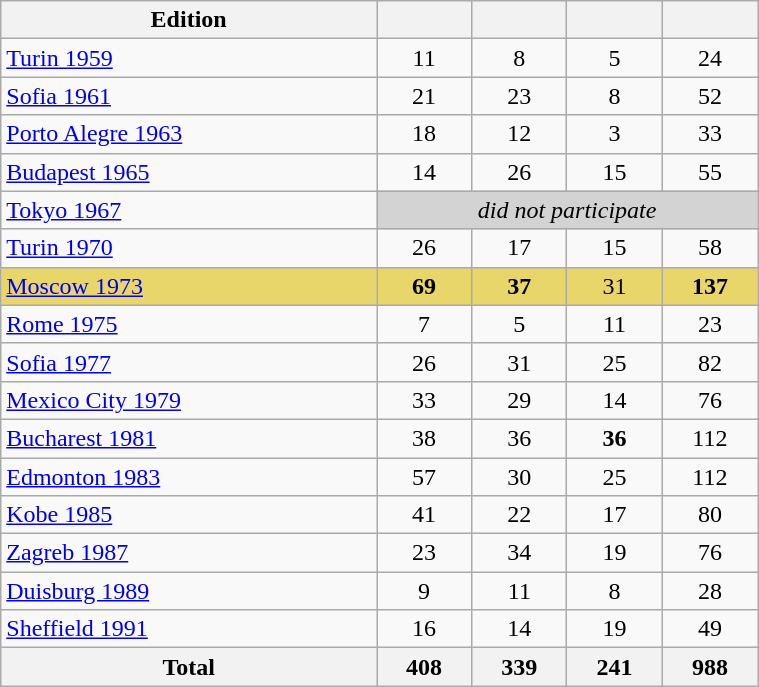<table class="wikitable" width=40% style="font-size:100%; text-align:center;">
<tr>
<th>Edition</th>
<th></th>
<th></th>
<th></th>
<th></th>
</tr>
<tr>
<td align=left> <a href='#'>Turin 1959</a></td>
<td>11</td>
<td>8</td>
<td>5</td>
<td>24</td>
</tr>
<tr>
<td align=left> <a href='#'>Sofia 1961</a></td>
<td>21</td>
<td>23</td>
<td>8</td>
<td>52</td>
</tr>
<tr>
<td align=left> <a href='#'>Porto Alegre 1963</a></td>
<td>18</td>
<td>12</td>
<td>3</td>
<td>33</td>
</tr>
<tr>
<td align=left> <a href='#'>Budapest 1965</a></td>
<td>14</td>
<td>26</td>
<td>15</td>
<td>55</td>
</tr>
<tr>
<td align=left> <a href='#'>Tokyo 1967</a></td>
<td colspan=4 bgcolor=lightgrey><em>did not participate</em></td>
</tr>
<tr>
<td align=left> <a href='#'>Turin 1970</a></td>
<td>26</td>
<td>17</td>
<td>15</td>
<td>58</td>
</tr>
<tr bgcolor=E9D66B>
<td align=left> <a href='#'>Moscow 1973</a></td>
<td><strong>69</strong></td>
<td><strong>37</strong></td>
<td>31</td>
<td><strong>137</strong></td>
</tr>
<tr>
<td align=left> <a href='#'>Rome 1975</a></td>
<td>7</td>
<td>5</td>
<td>11</td>
<td>23</td>
</tr>
<tr>
<td align=left> <a href='#'>Sofia 1977</a></td>
<td>26</td>
<td>31</td>
<td>25</td>
<td>82</td>
</tr>
<tr>
<td align=left> <a href='#'>Mexico City 1979</a></td>
<td>33</td>
<td>29</td>
<td>14</td>
<td>76</td>
</tr>
<tr>
<td align=left> <a href='#'>Bucharest 1981</a></td>
<td>38</td>
<td>36</td>
<td><strong>36</strong></td>
<td>112</td>
</tr>
<tr>
<td align=left> <a href='#'>Edmonton 1983</a></td>
<td>57</td>
<td>30</td>
<td>25</td>
<td>112</td>
</tr>
<tr>
<td align=left> <a href='#'>Kobe 1985</a></td>
<td>41</td>
<td>22</td>
<td>17</td>
<td>80</td>
</tr>
<tr>
<td align=left> <a href='#'>Zagreb 1987</a></td>
<td>23</td>
<td>34</td>
<td>19</td>
<td>76</td>
</tr>
<tr>
<td align=left> <a href='#'>Duisburg 1989</a></td>
<td>9</td>
<td>11</td>
<td>8</td>
<td>28</td>
</tr>
<tr>
<td align=left> <a href='#'>Sheffield 1991</a></td>
<td>16</td>
<td>14</td>
<td>19</td>
<td>49</td>
</tr>
<tr>
<th align-right>Total</th>
<th>408</th>
<th>339</th>
<th>241</th>
<th>988</th>
</tr>
</table>
